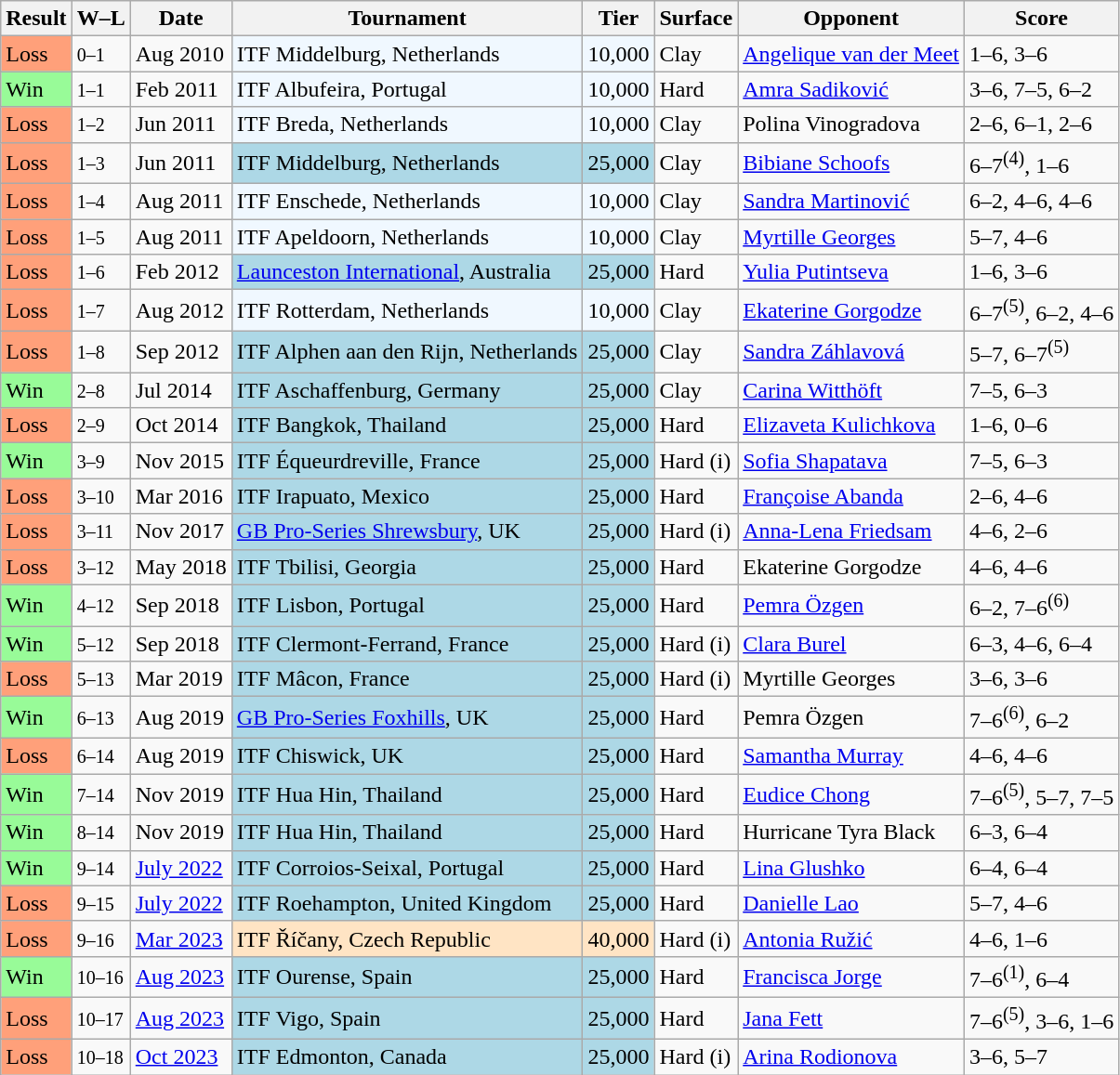<table class="sortable wikitable">
<tr>
<th>Result</th>
<th class="unsortable">W–L</th>
<th>Date</th>
<th>Tournament</th>
<th>Tier</th>
<th>Surface</th>
<th>Opponent</th>
<th class="unsortable">Score</th>
</tr>
<tr>
<td style="background:#ffa07a;">Loss</td>
<td><small>0–1</small></td>
<td>Aug 2010</td>
<td style="background:#f0f8ff;">ITF Middelburg, Netherlands</td>
<td style="background:#f0f8ff;">10,000</td>
<td>Clay</td>
<td> <a href='#'>Angelique van der Meet</a></td>
<td>1–6, 3–6</td>
</tr>
<tr>
<td style="background:#98fb98;">Win</td>
<td><small>1–1</small></td>
<td>Feb 2011</td>
<td style="background:#f0f8ff;">ITF Albufeira, Portugal</td>
<td style="background:#f0f8ff;">10,000</td>
<td>Hard</td>
<td> <a href='#'>Amra Sadiković</a></td>
<td>3–6, 7–5, 6–2</td>
</tr>
<tr>
<td style="background:#ffa07a;">Loss</td>
<td><small>1–2</small></td>
<td>Jun 2011</td>
<td style="background:#f0f8ff;">ITF Breda, Netherlands</td>
<td style="background:#f0f8ff;">10,000</td>
<td>Clay</td>
<td> Polina Vinogradova</td>
<td>2–6, 6–1, 2–6</td>
</tr>
<tr>
<td style="background:#ffa07a;">Loss</td>
<td><small>1–3</small></td>
<td>Jun 2011</td>
<td style="background:lightblue;">ITF Middelburg, Netherlands</td>
<td style="background:lightblue;">25,000</td>
<td>Clay</td>
<td> <a href='#'>Bibiane Schoofs</a></td>
<td>6–7<sup>(4)</sup>, 1–6</td>
</tr>
<tr>
<td style="background:#ffa07a;">Loss</td>
<td><small>1–4</small></td>
<td>Aug 2011</td>
<td style="background:#f0f8ff;">ITF Enschede, Netherlands</td>
<td style="background:#f0f8ff;">10,000</td>
<td>Clay</td>
<td> <a href='#'>Sandra Martinović</a></td>
<td>6–2, 4–6, 4–6</td>
</tr>
<tr>
<td style="background:#ffa07a;">Loss</td>
<td><small>1–5</small></td>
<td>Aug 2011</td>
<td style="background:#f0f8ff;">ITF Apeldoorn, Netherlands</td>
<td style="background:#f0f8ff;">10,000</td>
<td>Clay</td>
<td> <a href='#'>Myrtille Georges</a></td>
<td>5–7, 4–6</td>
</tr>
<tr>
<td style="background:#ffa07a;">Loss</td>
<td><small>1–6</small></td>
<td>Feb 2012</td>
<td style="background:lightblue;"><a href='#'>Launceston International</a>, Australia</td>
<td style="background:lightblue;">25,000</td>
<td>Hard</td>
<td> <a href='#'>Yulia Putintseva</a></td>
<td>1–6, 3–6</td>
</tr>
<tr>
<td style="background:#ffa07a;">Loss</td>
<td><small>1–7</small></td>
<td>Aug 2012</td>
<td style="background:#f0f8ff;">ITF Rotterdam, Netherlands</td>
<td style="background:#f0f8ff;">10,000</td>
<td>Clay</td>
<td> <a href='#'>Ekaterine Gorgodze</a></td>
<td>6–7<sup>(5)</sup>, 6–2, 4–6</td>
</tr>
<tr>
<td style="background:#ffa07a;">Loss</td>
<td><small>1–8</small></td>
<td>Sep 2012</td>
<td style="background:lightblue;">ITF Alphen aan den Rijn, Netherlands</td>
<td style="background:lightblue;">25,000</td>
<td>Clay</td>
<td> <a href='#'>Sandra Záhlavová</a></td>
<td>5–7, 6–7<sup>(5)</sup></td>
</tr>
<tr>
<td style="background:#98fb98;">Win</td>
<td><small>2–8</small></td>
<td>Jul 2014</td>
<td style="background:lightblue;">ITF Aschaffenburg, Germany</td>
<td style="background:lightblue;">25,000</td>
<td>Clay</td>
<td> <a href='#'>Carina Witthöft</a></td>
<td>7–5, 6–3</td>
</tr>
<tr>
<td style="background:#ffa07a;">Loss</td>
<td><small>2–9</small></td>
<td>Oct 2014</td>
<td style="background:lightblue;">ITF Bangkok, Thailand</td>
<td style="background:lightblue;">25,000</td>
<td>Hard</td>
<td> <a href='#'>Elizaveta Kulichkova</a></td>
<td>1–6, 0–6</td>
</tr>
<tr>
<td style="background:#98fb98;">Win</td>
<td><small>3–9</small></td>
<td>Nov 2015</td>
<td style="background:lightblue;">ITF Équeurdreville, France</td>
<td style="background:lightblue;">25,000</td>
<td>Hard (i)</td>
<td> <a href='#'>Sofia Shapatava</a></td>
<td>7–5, 6–3</td>
</tr>
<tr>
<td style="background:#ffa07a;">Loss</td>
<td><small>3–10</small></td>
<td>Mar 2016</td>
<td style="background:lightblue;">ITF Irapuato, Mexico</td>
<td style="background:lightblue;">25,000</td>
<td>Hard</td>
<td> <a href='#'>Françoise Abanda</a></td>
<td>2–6, 4–6</td>
</tr>
<tr>
<td style="background:#ffa07a;">Loss</td>
<td><small>3–11</small></td>
<td>Nov 2017</td>
<td style="background:lightblue;"><a href='#'>GB Pro-Series Shrewsbury</a>, UK</td>
<td style="background:lightblue;">25,000</td>
<td>Hard (i)</td>
<td> <a href='#'>Anna-Lena Friedsam</a></td>
<td>4–6, 2–6</td>
</tr>
<tr>
<td style="background:#ffa07a;">Loss</td>
<td><small>3–12</small></td>
<td>May 2018</td>
<td style="background:lightblue;">ITF Tbilisi, Georgia</td>
<td style="background:lightblue;">25,000</td>
<td>Hard</td>
<td> Ekaterine Gorgodze</td>
<td>4–6, 4–6</td>
</tr>
<tr>
<td style="background:#98fb98;">Win</td>
<td><small>4–12</small></td>
<td>Sep 2018</td>
<td style="background:lightblue;">ITF Lisbon, Portugal</td>
<td style="background:lightblue;">25,000</td>
<td>Hard</td>
<td> <a href='#'>Pemra Özgen</a></td>
<td>6–2, 7–6<sup>(6)</sup></td>
</tr>
<tr>
<td style="background:#98fb98;">Win</td>
<td><small>5–12</small></td>
<td>Sep 2018</td>
<td style="background:lightblue;">ITF Clermont-Ferrand, France</td>
<td style="background:lightblue;">25,000</td>
<td>Hard (i)</td>
<td> <a href='#'>Clara Burel</a></td>
<td>6–3, 4–6, 6–4</td>
</tr>
<tr>
<td style="background:#ffa07a;">Loss</td>
<td><small>5–13</small></td>
<td>Mar 2019</td>
<td style="background:lightblue;">ITF Mâcon, France</td>
<td style="background:lightblue;">25,000</td>
<td>Hard (i)</td>
<td> Myrtille Georges</td>
<td>3–6, 3–6</td>
</tr>
<tr>
<td style="background:#98fb98;">Win</td>
<td><small>6–13</small></td>
<td>Aug 2019</td>
<td style="background:lightblue;"><a href='#'>GB Pro-Series Foxhills</a>, UK</td>
<td style="background:lightblue;">25,000</td>
<td>Hard</td>
<td> Pemra Özgen</td>
<td>7–6<sup>(6)</sup>, 6–2</td>
</tr>
<tr>
<td style="background:#ffa07a;">Loss</td>
<td><small>6–14</small></td>
<td>Aug 2019</td>
<td style="background:lightblue;">ITF Chiswick, UK</td>
<td style="background:lightblue;">25,000</td>
<td>Hard</td>
<td> <a href='#'>Samantha Murray</a></td>
<td>4–6, 4–6</td>
</tr>
<tr>
<td style="background:#98fb98;">Win</td>
<td><small>7–14</small></td>
<td>Nov 2019</td>
<td style="background:lightblue;">ITF Hua Hin, Thailand</td>
<td style="background:lightblue;">25,000</td>
<td>Hard</td>
<td> <a href='#'>Eudice Chong</a></td>
<td>7–6<sup>(5)</sup>, 5–7, 7–5</td>
</tr>
<tr>
<td style="background:#98fb98;">Win</td>
<td><small>8–14</small></td>
<td>Nov 2019</td>
<td style="background:lightblue;">ITF Hua Hin, Thailand</td>
<td style="background:lightblue;">25,000</td>
<td>Hard</td>
<td> Hurricane Tyra Black</td>
<td>6–3, 6–4</td>
</tr>
<tr>
<td style="background:#98fb98;">Win</td>
<td><small>9–14</small></td>
<td><a href='#'>July 2022</a></td>
<td style="background:lightblue;">ITF Corroios-Seixal, Portugal</td>
<td style="background:lightblue;">25,000</td>
<td>Hard</td>
<td> <a href='#'>Lina Glushko</a></td>
<td>6–4, 6–4</td>
</tr>
<tr>
<td style="background:#ffa07a;">Loss</td>
<td><small>9–15</small></td>
<td><a href='#'>July 2022</a></td>
<td style="background:lightblue;">ITF Roehampton, United Kingdom</td>
<td style="background:lightblue;">25,000</td>
<td>Hard</td>
<td> <a href='#'>Danielle Lao</a></td>
<td>5–7, 4–6</td>
</tr>
<tr>
<td style="background:#ffa07a;">Loss</td>
<td><small>9–16</small></td>
<td><a href='#'>Mar 2023</a></td>
<td style="background:#ffe4c4;">ITF Říčany, Czech Republic</td>
<td style="background:#ffe4c4;">40,000</td>
<td>Hard (i)</td>
<td> <a href='#'>Antonia Ružić</a></td>
<td>4–6, 1–6</td>
</tr>
<tr>
<td bgcolor=98FB98>Win</td>
<td><small>10–16</small></td>
<td><a href='#'>Aug 2023</a></td>
<td style="background:lightblue;">ITF Ourense, Spain</td>
<td style="background:lightblue;">25,000</td>
<td>Hard</td>
<td> <a href='#'>Francisca Jorge</a></td>
<td>7–6<sup>(1)</sup>, 6–4</td>
</tr>
<tr>
<td style="background:#ffa07a;">Loss</td>
<td><small>10–17</small></td>
<td><a href='#'>Aug 2023</a></td>
<td style="background:lightblue;">ITF Vigo, Spain</td>
<td style="background:lightblue;">25,000</td>
<td>Hard</td>
<td> <a href='#'>Jana Fett</a></td>
<td>7–6<sup>(5)</sup>, 3–6, 1–6</td>
</tr>
<tr>
<td style="background:#ffa07a;">Loss</td>
<td><small>10–18</small></td>
<td><a href='#'>Oct 2023</a></td>
<td style="background:lightblue;">ITF Edmonton, Canada</td>
<td style="background:lightblue;">25,000</td>
<td>Hard (i)</td>
<td> <a href='#'>Arina Rodionova</a></td>
<td>3–6, 5–7</td>
</tr>
</table>
